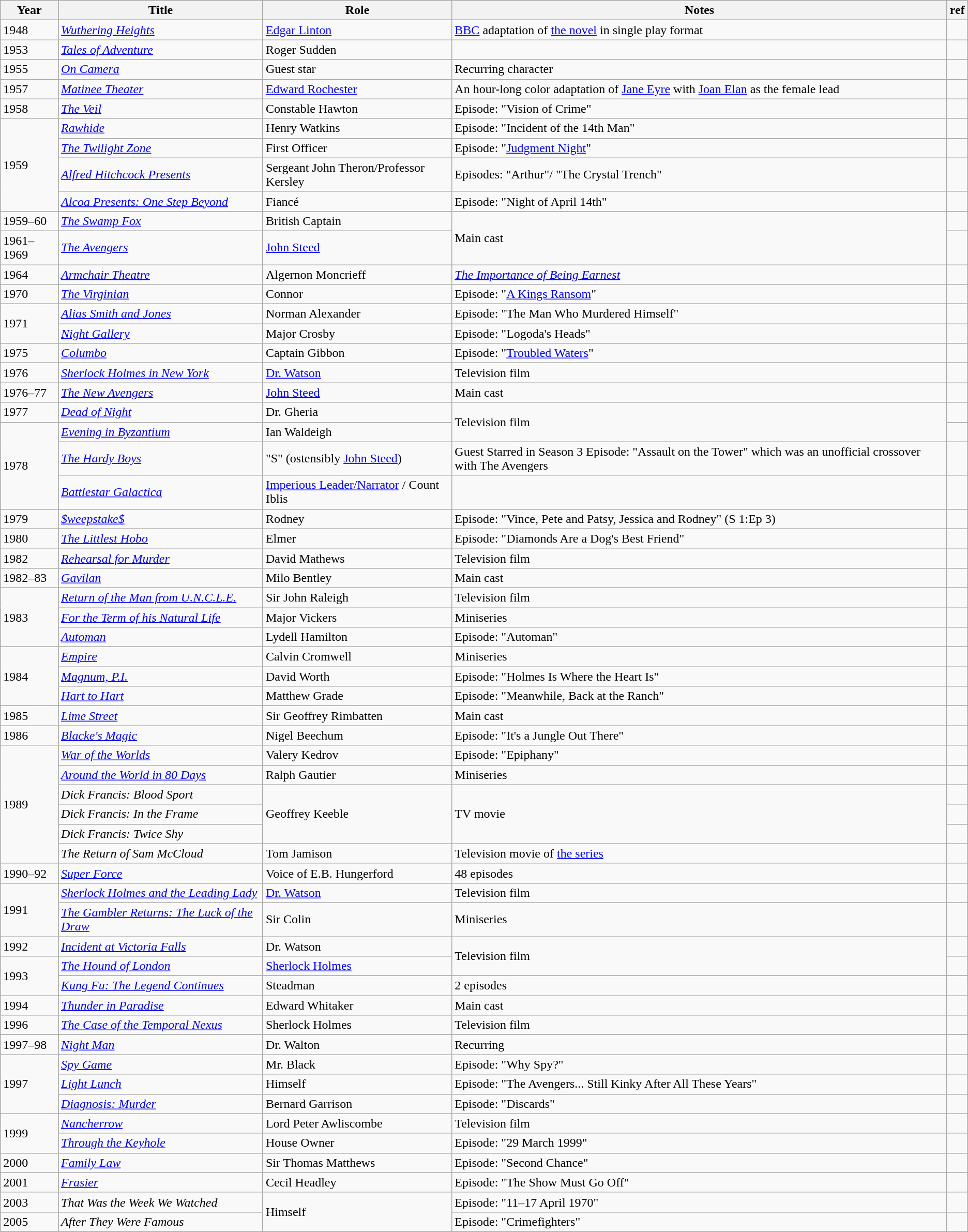<table class="wikitable sortable">
<tr>
<th>Year</th>
<th>Title</th>
<th>Role</th>
<th class="unsortable">Notes</th>
<th>ref</th>
</tr>
<tr>
<td>1948</td>
<td><em><a href='#'>Wuthering Heights</a></em></td>
<td><a href='#'>Edgar Linton</a></td>
<td><a href='#'>BBC</a> adaptation of <a href='#'>the novel</a> in single play format</td>
<td></td>
</tr>
<tr>
<td>1953</td>
<td><em><a href='#'>Tales of Adventure</a></em></td>
<td>Roger Sudden</td>
<td></td>
<td></td>
</tr>
<tr>
<td>1955</td>
<td><em><a href='#'>On Camera</a></em></td>
<td>Guest star</td>
<td>Recurring character</td>
<td></td>
</tr>
<tr>
<td>1957</td>
<td><em><a href='#'>Matinee Theater</a></em></td>
<td><a href='#'>Edward Rochester</a></td>
<td>An hour-long color adaptation of <a href='#'>Jane Eyre</a> with <a href='#'>Joan Elan</a> as the female lead</td>
<td></td>
</tr>
<tr>
<td>1958</td>
<td><em><a href='#'>The Veil</a></em></td>
<td>Constable Hawton</td>
<td>Episode: "Vision of Crime"</td>
<td></td>
</tr>
<tr>
<td rowspan="4">1959</td>
<td><a href='#'><em>Rawhide</em></a></td>
<td>Henry Watkins</td>
<td>Episode: "Incident of the 14th Man"</td>
<td></td>
</tr>
<tr>
<td><em><a href='#'>The Twilight Zone</a></em></td>
<td>First Officer</td>
<td>Episode: "<a href='#'>Judgment Night</a>"</td>
<td></td>
</tr>
<tr>
<td><em><a href='#'>Alfred Hitchcock Presents</a></em></td>
<td>Sergeant John Theron/Professor Kersley</td>
<td>Episodes: "Arthur"/ "The Crystal Trench"</td>
<td></td>
</tr>
<tr>
<td><em><a href='#'>Alcoa Presents: One Step Beyond</a></em></td>
<td>Fiancé</td>
<td>Episode: "Night of April 14th"</td>
<td></td>
</tr>
<tr>
<td>1959–60</td>
<td><em><a href='#'>The Swamp Fox</a></em></td>
<td>British Captain</td>
<td rowspan="2">Main cast</td>
<td></td>
</tr>
<tr>
<td>1961–1969</td>
<td><em><a href='#'>The Avengers</a></em></td>
<td><a href='#'>John Steed</a></td>
<td></td>
</tr>
<tr>
<td>1964</td>
<td><a href='#'><em>Armchair Theatre</em></a></td>
<td>Algernon Moncrieff</td>
<td><em><a href='#'>The Importance of Being Earnest</a></em></td>
<td></td>
</tr>
<tr>
<td>1970</td>
<td><em><a href='#'>The Virginian</a></em></td>
<td>Connor</td>
<td>Episode: "<a href='#'>A Kings Ransom</a>"</td>
</tr>
<tr>
<td rowspan="2">1971</td>
<td><em><a href='#'>Alias Smith and Jones</a></em></td>
<td>Norman Alexander</td>
<td>Episode: "The Man Who Murdered Himself"</td>
<td></td>
</tr>
<tr>
<td><a href='#'><em>Night Gallery</em></a></td>
<td>Major Crosby</td>
<td>Episode: "Logoda's Heads"</td>
<td></td>
</tr>
<tr>
<td>1975</td>
<td><em><a href='#'>Columbo</a></em></td>
<td>Captain Gibbon</td>
<td>Episode: "<a href='#'>Troubled Waters</a>"</td>
<td></td>
</tr>
<tr>
<td>1976</td>
<td><em><a href='#'>Sherlock Holmes in New York</a></em></td>
<td><a href='#'>Dr. Watson</a></td>
<td>Television film</td>
<td></td>
</tr>
<tr>
<td>1976–77</td>
<td><em><a href='#'>The New Avengers</a></em></td>
<td><a href='#'>John Steed</a></td>
<td>Main cast</td>
<td></td>
</tr>
<tr>
<td>1977</td>
<td><em><a href='#'>Dead of Night</a></em></td>
<td>Dr. Gheria</td>
<td rowspan="2">Television film</td>
<td></td>
</tr>
<tr>
<td rowspan="3">1978</td>
<td><em><a href='#'>Evening in Byzantium</a></em></td>
<td>Ian Waldeigh</td>
<td></td>
</tr>
<tr>
<td><em><a href='#'>The Hardy Boys</a></em></td>
<td>"S" (ostensibly <a href='#'>John Steed</a>)</td>
<td>Guest Starred in Season 3 Episode: "Assault on the Tower" which was an unofficial crossover with The Avengers</td>
<td></td>
</tr>
<tr>
<td><em><a href='#'>Battlestar Galactica</a></em></td>
<td><a href='#'>Imperious Leader/Narrator</a> / Count Iblis</td>
<td></td>
<td></td>
</tr>
<tr>
<td>1979</td>
<td><em><a href='#'>$weepstake$</a></em></td>
<td>Rodney</td>
<td>Episode: "Vince, Pete and Patsy, Jessica and Rodney" (S 1:Ep 3)</td>
<td></td>
</tr>
<tr>
<td>1980</td>
<td><em><a href='#'>The Littlest Hobo</a></em></td>
<td>Elmer</td>
<td>Episode: "Diamonds Are a Dog's Best Friend"</td>
<td></td>
</tr>
<tr>
<td>1982</td>
<td><em><a href='#'>Rehearsal for Murder</a></em></td>
<td>David Mathews</td>
<td>Television film</td>
<td></td>
</tr>
<tr>
<td>1982–83</td>
<td><em><a href='#'>Gavilan</a></em></td>
<td>Milo Bentley</td>
<td>Main cast</td>
<td></td>
</tr>
<tr>
<td rowspan="3">1983</td>
<td><em><a href='#'>Return of the Man from U.N.C.L.E.</a></em></td>
<td>Sir John Raleigh</td>
<td>Television film</td>
<td></td>
</tr>
<tr>
<td><em><a href='#'>For the Term of his Natural Life</a></em></td>
<td>Major Vickers</td>
<td>Miniseries</td>
<td></td>
</tr>
<tr>
<td><em><a href='#'>Automan</a></em></td>
<td>Lydell Hamilton</td>
<td>Episode: "Automan"</td>
<td></td>
</tr>
<tr>
<td rowspan="3">1984</td>
<td><em><a href='#'>Empire</a></em></td>
<td>Calvin Cromwell</td>
<td>Miniseries</td>
<td></td>
</tr>
<tr>
<td><em><a href='#'>Magnum, P.I.</a></em></td>
<td>David Worth</td>
<td>Episode: "Holmes Is Where the Heart Is"</td>
<td></td>
</tr>
<tr>
<td><em><a href='#'>Hart to Hart</a></em></td>
<td>Matthew Grade</td>
<td>Episode: "Meanwhile, Back at the Ranch"</td>
<td></td>
</tr>
<tr>
<td>1985</td>
<td><em><a href='#'>Lime Street</a></em></td>
<td>Sir Geoffrey Rimbatten</td>
<td>Main cast</td>
<td></td>
</tr>
<tr>
<td>1986</td>
<td><em><a href='#'>Blacke's Magic</a></em></td>
<td>Nigel Beechum</td>
<td>Episode: "It's a Jungle Out There"</td>
<td></td>
</tr>
<tr>
<td rowspan="6">1989</td>
<td><em><a href='#'>War of the Worlds</a></em></td>
<td>Valery Kedrov</td>
<td>Episode: "Epiphany"</td>
</tr>
<tr>
<td><em><a href='#'>Around the World in 80 Days</a></em></td>
<td>Ralph Gautier</td>
<td>Miniseries</td>
<td></td>
</tr>
<tr>
<td><em>Dick Francis: Blood Sport</em></td>
<td rowspan="3">Geoffrey Keeble</td>
<td rowspan="3">TV movie</td>
<td></td>
</tr>
<tr>
<td><em>Dick Francis: In the Frame</em></td>
<td></td>
</tr>
<tr>
<td><em>Dick Francis: Twice Shy</em></td>
<td></td>
</tr>
<tr>
<td><em>The Return of Sam McCloud</em></td>
<td>Tom Jamison</td>
<td>Television movie of <a href='#'>the series</a></td>
<td></td>
</tr>
<tr>
<td>1990–92</td>
<td><em><a href='#'>Super Force</a></em></td>
<td>Voice of E.B. Hungerford</td>
<td>48 episodes</td>
<td></td>
</tr>
<tr>
<td rowspan="2">1991</td>
<td><em><a href='#'>Sherlock Holmes and the Leading Lady</a></em></td>
<td><a href='#'>Dr. Watson</a></td>
<td>Television film</td>
<td></td>
</tr>
<tr>
<td><em><a href='#'>The Gambler Returns: The Luck of the Draw</a></em></td>
<td>Sir Colin</td>
<td>Miniseries</td>
<td></td>
</tr>
<tr>
<td>1992</td>
<td><em><a href='#'>Incident at Victoria Falls</a></em></td>
<td>Dr. Watson</td>
<td rowspan="2">Television film</td>
<td></td>
</tr>
<tr>
<td rowspan="2">1993</td>
<td><em><a href='#'>The Hound of London</a></em></td>
<td><a href='#'>Sherlock Holmes</a></td>
<td></td>
</tr>
<tr>
<td><em><a href='#'>Kung Fu: The Legend Continues</a></em></td>
<td>Steadman</td>
<td>2 episodes</td>
<td></td>
</tr>
<tr>
<td>1994</td>
<td><em><a href='#'>Thunder in Paradise</a></em></td>
<td>Edward Whitaker</td>
<td>Main cast</td>
<td></td>
</tr>
<tr>
<td>1996</td>
<td><em><a href='#'>The Case of the Temporal Nexus</a></em></td>
<td>Sherlock Holmes</td>
<td>Television film</td>
<td></td>
</tr>
<tr>
<td>1997–98</td>
<td><em><a href='#'>Night Man</a></em></td>
<td>Dr. Walton</td>
<td>Recurring</td>
<td></td>
</tr>
<tr>
<td rowspan="3">1997</td>
<td><em><a href='#'>Spy Game</a></em></td>
<td>Mr. Black</td>
<td>Episode: "Why Spy?"</td>
<td></td>
</tr>
<tr>
<td><em><a href='#'>Light Lunch</a></em></td>
<td>Himself</td>
<td>Episode: "The Avengers... Still Kinky After All These Years"</td>
<td></td>
</tr>
<tr>
<td><em><a href='#'>Diagnosis: Murder</a></em></td>
<td>Bernard Garrison</td>
<td>Episode: "Discards"</td>
<td></td>
</tr>
<tr>
<td rowspan="2">1999</td>
<td><em><a href='#'>Nancherrow</a></em></td>
<td>Lord Peter Awliscombe</td>
<td>Television film</td>
<td></td>
</tr>
<tr>
<td><em><a href='#'>Through the Keyhole</a></em></td>
<td>House Owner</td>
<td>Episode: "29 March 1999"</td>
<td></td>
</tr>
<tr>
<td>2000</td>
<td><em><a href='#'>Family Law</a></em></td>
<td>Sir Thomas Matthews</td>
<td>Episode: "Second Chance"</td>
<td></td>
</tr>
<tr>
<td>2001</td>
<td><em><a href='#'>Frasier</a></em></td>
<td>Cecil Headley</td>
<td>Episode: "The Show Must Go Off"</td>
<td></td>
</tr>
<tr>
<td>2003</td>
<td><em>That Was the Week We Watched</em></td>
<td rowspan="2">Himself</td>
<td>Episode: "11–17 April 1970"</td>
<td></td>
</tr>
<tr>
<td>2005</td>
<td><em>After They Were Famous</em></td>
<td>Episode: "Crimefighters"</td>
<td></td>
</tr>
</table>
